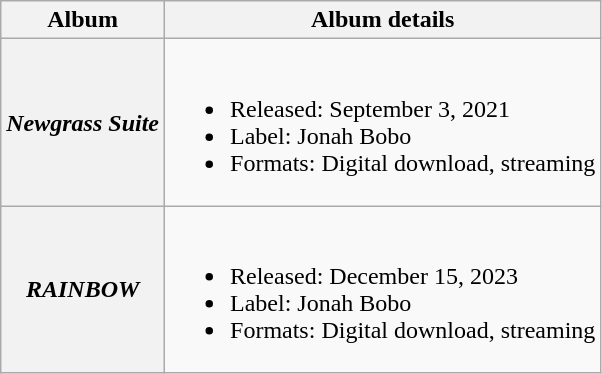<table class="wikitable sortable">
<tr>
<th class="unsortable">Album</th>
<th class="unsortable">Album details</th>
</tr>
<tr>
<th scope="row"><em>Newgrass Suite</em></th>
<td><br><ul><li>Released: September 3, 2021</li><li>Label: Jonah Bobo</li><li>Formats: Digital download, streaming</li></ul></td>
</tr>
<tr>
<th scope="row"><em>RAINBOW</em></th>
<td><br><ul><li>Released: December 15, 2023</li><li>Label: Jonah Bobo</li><li>Formats: Digital download, streaming</li></ul></td>
</tr>
</table>
